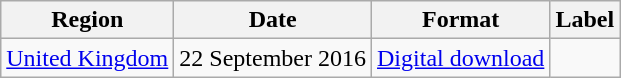<table class=wikitable>
<tr>
<th>Region</th>
<th>Date</th>
<th>Format</th>
<th>Label</th>
</tr>
<tr>
<td><a href='#'>United Kingdom</a></td>
<td>22 September 2016</td>
<td><a href='#'>Digital download</a></td>
<td></td>
</tr>
</table>
